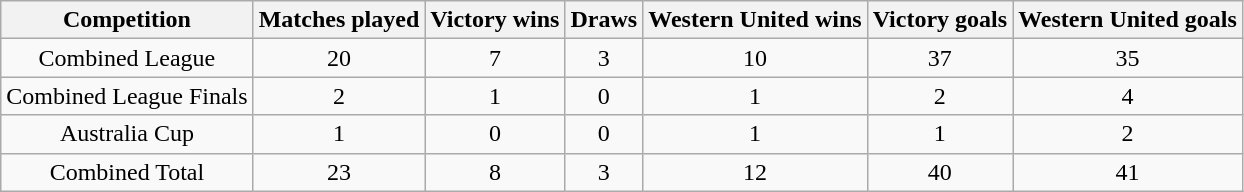<table class="wikitable" style="text-align: center;">
<tr>
<th>Competition</th>
<th>Matches played</th>
<th>Victory wins</th>
<th>Draws</th>
<th>Western United wins</th>
<th>Victory goals</th>
<th>Western United goals</th>
</tr>
<tr>
<td>Combined League</td>
<td>20</td>
<td>7</td>
<td>3</td>
<td>10</td>
<td>37</td>
<td>35</td>
</tr>
<tr>
<td>Combined League Finals</td>
<td>2</td>
<td>1</td>
<td>0</td>
<td>1</td>
<td>2</td>
<td>4</td>
</tr>
<tr>
<td>Australia Cup</td>
<td>1</td>
<td>0</td>
<td>0</td>
<td>1</td>
<td>1</td>
<td>2</td>
</tr>
<tr>
<td>Combined Total</td>
<td>23</td>
<td>8</td>
<td>3</td>
<td>12</td>
<td>40</td>
<td>41</td>
</tr>
</table>
